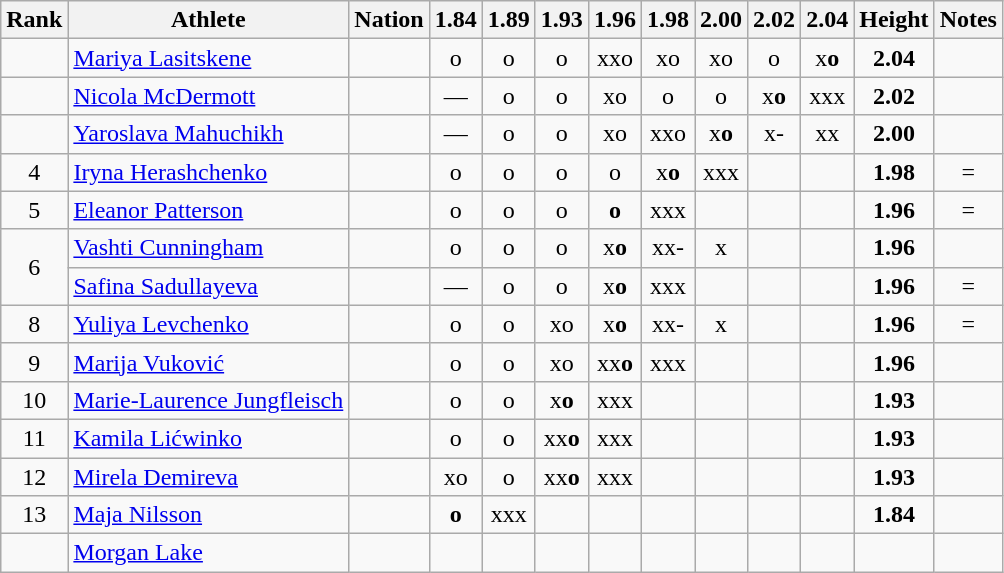<table class="wikitable sortable" style="text-align:center">
<tr>
<th>Rank</th>
<th>Athlete</th>
<th>Nation</th>
<th>1.84</th>
<th>1.89</th>
<th>1.93</th>
<th>1.96</th>
<th>1.98</th>
<th>2.00</th>
<th>2.02</th>
<th>2.04</th>
<th>Height</th>
<th>Notes</th>
</tr>
<tr>
<td></td>
<td align=left><a href='#'>Mariya Lasitskene</a></td>
<td align=left></td>
<td>o</td>
<td>o</td>
<td>o</td>
<td>xxo</td>
<td>xo</td>
<td>xo</td>
<td>o</td>
<td>x<strong>o</strong></td>
<td><strong>2.04</strong></td>
<td></td>
</tr>
<tr>
<td></td>
<td align=left><a href='#'>Nicola McDermott</a></td>
<td align=left></td>
<td>—</td>
<td>o</td>
<td>o</td>
<td>xo</td>
<td>o</td>
<td>o</td>
<td>x<strong>o</strong></td>
<td>xxx</td>
<td><strong>2.02</strong></td>
<td></td>
</tr>
<tr>
<td></td>
<td align=left><a href='#'>Yaroslava Mahuchikh</a></td>
<td align=left></td>
<td>—</td>
<td>o</td>
<td>o</td>
<td>xo</td>
<td>xxo</td>
<td>x<strong>o</strong></td>
<td>x-</td>
<td>xx</td>
<td><strong>2.00</strong></td>
<td></td>
</tr>
<tr>
<td>4</td>
<td align=left><a href='#'>Iryna Herashchenko</a></td>
<td align=left></td>
<td>o</td>
<td>o</td>
<td>o</td>
<td>o</td>
<td>x<strong>o</strong></td>
<td>xxx</td>
<td></td>
<td></td>
<td><strong>1.98</strong></td>
<td>=</td>
</tr>
<tr>
<td>5</td>
<td align=left><a href='#'>Eleanor Patterson</a></td>
<td align=left></td>
<td>o</td>
<td>o</td>
<td>o</td>
<td><strong>o</strong></td>
<td>xxx</td>
<td></td>
<td></td>
<td></td>
<td><strong>1.96</strong></td>
<td>=</td>
</tr>
<tr>
<td rowspan=2>6</td>
<td align=left><a href='#'>Vashti Cunningham</a></td>
<td align=left></td>
<td>o</td>
<td>o</td>
<td>o</td>
<td>x<strong>o</strong></td>
<td>xx-</td>
<td>x</td>
<td></td>
<td></td>
<td><strong>1.96</strong></td>
<td></td>
</tr>
<tr>
<td align=left><a href='#'>Safina Sadullayeva</a></td>
<td align=left></td>
<td>—</td>
<td>o</td>
<td>o</td>
<td>x<strong>o</strong></td>
<td>xxx</td>
<td></td>
<td></td>
<td></td>
<td><strong>1.96</strong></td>
<td>=</td>
</tr>
<tr>
<td>8</td>
<td align=left><a href='#'>Yuliya Levchenko</a></td>
<td align=left></td>
<td>o</td>
<td>o</td>
<td>xo</td>
<td>x<strong>o</strong></td>
<td>xx-</td>
<td>x</td>
<td></td>
<td></td>
<td><strong>1.96</strong></td>
<td>=</td>
</tr>
<tr>
<td>9</td>
<td align=left><a href='#'>Marija Vuković</a></td>
<td align=left></td>
<td>o</td>
<td>o</td>
<td>xo</td>
<td>xx<strong>o</strong></td>
<td>xxx</td>
<td></td>
<td></td>
<td></td>
<td><strong>1.96</strong></td>
<td></td>
</tr>
<tr>
<td>10</td>
<td align=left><a href='#'>Marie-Laurence Jungfleisch</a></td>
<td align=left></td>
<td>o</td>
<td>o</td>
<td>x<strong>o</strong></td>
<td>xxx</td>
<td></td>
<td></td>
<td></td>
<td></td>
<td><strong>1.93</strong></td>
<td></td>
</tr>
<tr>
<td>11</td>
<td align=left><a href='#'>Kamila Lićwinko</a></td>
<td align=left></td>
<td>o</td>
<td>o</td>
<td>xx<strong>o</strong></td>
<td>xxx</td>
<td></td>
<td></td>
<td></td>
<td></td>
<td><strong>1.93</strong></td>
<td></td>
</tr>
<tr>
<td>12</td>
<td align=left><a href='#'>Mirela Demireva</a></td>
<td align=left></td>
<td>xo</td>
<td>o</td>
<td>xx<strong>o</strong></td>
<td>xxx</td>
<td></td>
<td></td>
<td></td>
<td></td>
<td><strong>1.93</strong></td>
<td></td>
</tr>
<tr>
<td>13</td>
<td align=left><a href='#'>Maja Nilsson</a></td>
<td align=left></td>
<td><strong>o</strong></td>
<td>xxx</td>
<td></td>
<td></td>
<td></td>
<td></td>
<td></td>
<td></td>
<td><strong>1.84</strong></td>
<td></td>
</tr>
<tr>
<td></td>
<td align=left><a href='#'>Morgan Lake</a></td>
<td align=left></td>
<td></td>
<td></td>
<td></td>
<td></td>
<td></td>
<td></td>
<td></td>
<td></td>
<td></td>
<td></td>
</tr>
</table>
